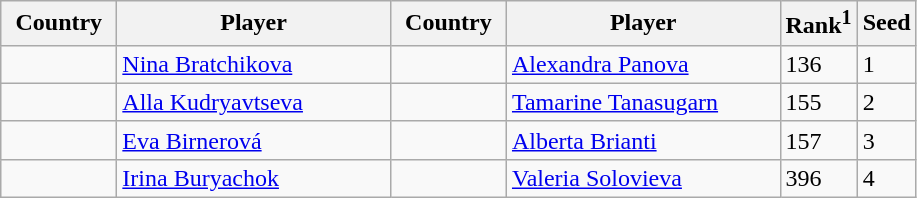<table class="sortable wikitable">
<tr>
<th width="70">Country</th>
<th width="175">Player</th>
<th width="70">Country</th>
<th width="175">Player</th>
<th>Rank<sup>1</sup></th>
<th>Seed</th>
</tr>
<tr>
<td></td>
<td><a href='#'>Nina Bratchikova</a></td>
<td></td>
<td><a href='#'>Alexandra Panova</a></td>
<td>136</td>
<td>1</td>
</tr>
<tr>
<td></td>
<td><a href='#'>Alla Kudryavtseva</a></td>
<td></td>
<td><a href='#'>Tamarine Tanasugarn</a></td>
<td>155</td>
<td>2</td>
</tr>
<tr>
<td></td>
<td><a href='#'>Eva Birnerová</a></td>
<td></td>
<td><a href='#'>Alberta Brianti</a></td>
<td>157</td>
<td>3</td>
</tr>
<tr>
<td></td>
<td><a href='#'>Irina Buryachok</a></td>
<td></td>
<td><a href='#'>Valeria Solovieva</a></td>
<td>396</td>
<td>4</td>
</tr>
</table>
